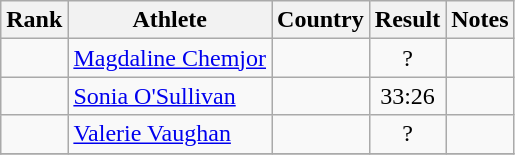<table class="wikitable sortable" style=text-align:center>
<tr>
<th>Rank</th>
<th>Athlete</th>
<th>Country</th>
<th>Result</th>
<th>Notes</th>
</tr>
<tr>
<td></td>
<td align=left><a href='#'>Magdaline Chemjor</a></td>
<td align=left></td>
<td>?</td>
<td></td>
</tr>
<tr>
<td></td>
<td align=left><a href='#'>Sonia O'Sullivan</a></td>
<td align=left></td>
<td>33:26</td>
<td></td>
</tr>
<tr>
<td></td>
<td align=left><a href='#'>Valerie Vaughan</a></td>
<td align=left></td>
<td>?</td>
<td></td>
</tr>
<tr>
</tr>
</table>
